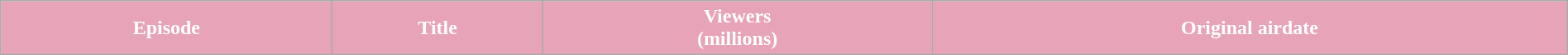<table class="wikitable plainrowheaders" style="width:100%;">
<tr style="color:#fff;">
<th style="background:#E7A3B7;">Episode</th>
<th style="background:#E7A3B7;">Title</th>
<th style="background:#E7A3B7;">Viewers<br>(millions)</th>
<th style="background:#E7A3B7;">Original airdate<br>



</th>
</tr>
</table>
